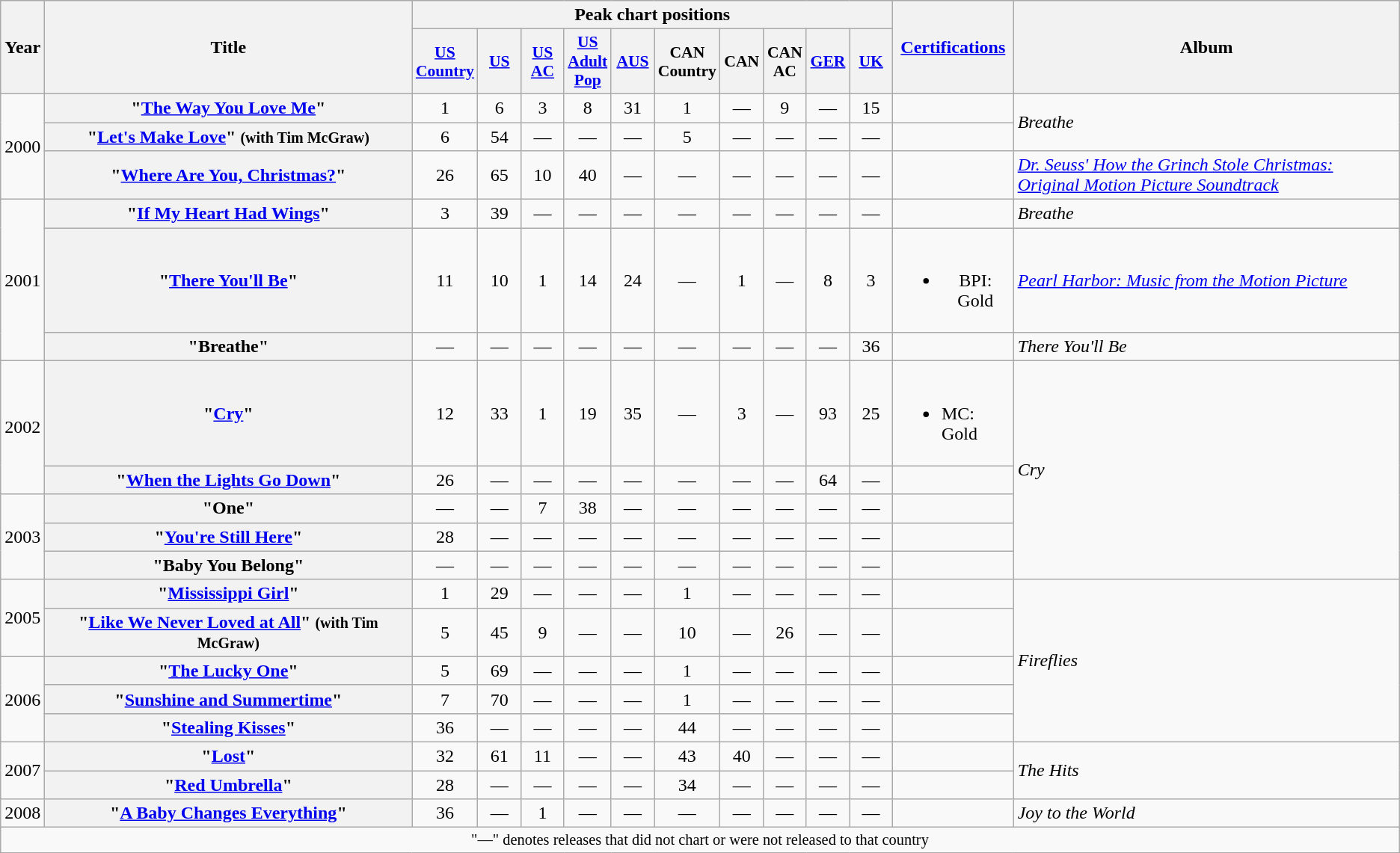<table class="wikitable plainrowheaders" style="text-align:center;">
<tr>
<th scope="col" rowspan="2">Year</th>
<th scope="col" rowspan="2" style="width:20em;">Title</th>
<th scope="col" colspan="10">Peak chart positions</th>
<th scope="col" rowspan="2"><a href='#'>Certifications</a></th>
<th scope="col" rowspan="2">Album</th>
</tr>
<tr>
<th scope="col" style="width:2.2em;font-size:90%;"><a href='#'>US Country</a><br></th>
<th scope="col" style="width:2.2em;font-size:90%;"><a href='#'>US</a><br></th>
<th scope="col" style="width:2.2em;font-size:90%;"><a href='#'>US AC</a><br></th>
<th scope="col" style="width:2.2em;font-size:90%;"><a href='#'>US Adult Pop</a><br></th>
<th scope="col" style="width:2.2em;font-size:90%;"><a href='#'>AUS</a><br></th>
<th scope="col" style="width:2.2em;font-size:90%;">CAN Country<br></th>
<th scope="col" style="width:2.2em;font-size:90%;">CAN<br></th>
<th scope="col" style="width:2.2em;font-size:90%;">CAN AC<br></th>
<th scope="col" style="width:2.2em;font-size:90%;"><a href='#'>GER</a><br></th>
<th scope="col" style="width:2.2em;font-size:90%;"><a href='#'>UK</a><br></th>
</tr>
<tr>
<td rowspan="3">2000</td>
<th scope="row">"<a href='#'>The Way You Love Me</a>"</th>
<td>1</td>
<td>6</td>
<td>3</td>
<td>8</td>
<td>31</td>
<td>1</td>
<td>—</td>
<td>9</td>
<td>—</td>
<td>15</td>
<td></td>
<td rowspan="2" align="left"><em>Breathe</em></td>
</tr>
<tr>
<th scope="row">"<a href='#'>Let's Make Love</a>" <small>(with Tim McGraw)</small></th>
<td>6</td>
<td>54</td>
<td>—</td>
<td>—</td>
<td>—</td>
<td>5</td>
<td>—</td>
<td>—</td>
<td>—</td>
<td>—</td>
<td></td>
</tr>
<tr>
<th scope="row">"<a href='#'>Where Are You, Christmas?</a>"</th>
<td>26</td>
<td>65</td>
<td>10</td>
<td>40</td>
<td>—</td>
<td>—</td>
<td>—</td>
<td>—</td>
<td>—</td>
<td>—</td>
<td></td>
<td align="left"><em><a href='#'>Dr. Seuss' How the Grinch Stole Christmas: Original Motion Picture Soundtrack</a></em></td>
</tr>
<tr>
<td rowspan="3">2001</td>
<th scope="row">"<a href='#'>If My Heart Had Wings</a>"</th>
<td>3</td>
<td>39</td>
<td>—</td>
<td>—</td>
<td>—</td>
<td>—</td>
<td>—</td>
<td>—</td>
<td>—</td>
<td>—</td>
<td></td>
<td align="left"><em>Breathe</em></td>
</tr>
<tr>
<th scope="row">"<a href='#'>There You'll Be</a>"</th>
<td>11</td>
<td>10</td>
<td>1</td>
<td>14</td>
<td>24</td>
<td>—</td>
<td>1</td>
<td>—</td>
<td>8</td>
<td>3</td>
<td><br><ul><li>BPI: Gold</li></ul></td>
<td align="left"><em><a href='#'>Pearl Harbor: Music from the Motion Picture</a></em></td>
</tr>
<tr>
<th scope="row">"Breathe" </th>
<td>—</td>
<td>—</td>
<td>—</td>
<td>—</td>
<td>—</td>
<td>—</td>
<td>—</td>
<td>—</td>
<td>—</td>
<td>36</td>
<td></td>
<td align="left"><em>There You'll Be</em></td>
</tr>
<tr>
<td rowspan="2">2002</td>
<th scope="row">"<a href='#'>Cry</a>"</th>
<td>12</td>
<td>33</td>
<td>1</td>
<td>19</td>
<td>35</td>
<td>—</td>
<td>3</td>
<td>—</td>
<td>93</td>
<td>25</td>
<td align="left"><br><ul><li>MC: Gold</li></ul></td>
<td align="left" rowspan="5"><em>Cry</em></td>
</tr>
<tr>
<th scope="row">"<a href='#'>When the Lights Go Down</a>"</th>
<td>26</td>
<td>—</td>
<td>—</td>
<td>—</td>
<td>—</td>
<td>—</td>
<td>—</td>
<td>—</td>
<td>64</td>
<td>—</td>
<td></td>
</tr>
<tr>
<td rowspan="3">2003</td>
<th scope="row">"One"</th>
<td>—</td>
<td>—</td>
<td>7</td>
<td>38</td>
<td>—</td>
<td>—</td>
<td>—</td>
<td>—</td>
<td>—</td>
<td>—</td>
<td></td>
</tr>
<tr>
<th scope="row">"<a href='#'>You're Still Here</a>"</th>
<td>28</td>
<td>—</td>
<td>—</td>
<td>—</td>
<td>—</td>
<td>—</td>
<td>—</td>
<td>—</td>
<td>—</td>
<td>—</td>
<td></td>
</tr>
<tr>
<th scope="row">"Baby You Belong"</th>
<td>—</td>
<td>—</td>
<td>—</td>
<td>—</td>
<td>—</td>
<td>—</td>
<td>—</td>
<td>—</td>
<td>—</td>
<td>—</td>
<td></td>
</tr>
<tr>
<td rowspan="2">2005</td>
<th scope="row">"<a href='#'>Mississippi Girl</a>"</th>
<td>1</td>
<td>29</td>
<td>—</td>
<td>—</td>
<td>—</td>
<td>1</td>
<td>—</td>
<td>—</td>
<td>—</td>
<td>—</td>
<td></td>
<td align="left" rowspan="5"><em>Fireflies</em></td>
</tr>
<tr>
<th scope="row">"<a href='#'>Like We Never Loved at All</a>" <small>(with Tim McGraw)</small></th>
<td>5</td>
<td>45</td>
<td>9</td>
<td>—</td>
<td>—</td>
<td>10</td>
<td>—</td>
<td>26</td>
<td>—</td>
<td>—</td>
<td></td>
</tr>
<tr>
<td rowspan="3">2006</td>
<th scope="row">"<a href='#'>The Lucky One</a>"</th>
<td>5</td>
<td>69</td>
<td>—</td>
<td>—</td>
<td>—</td>
<td>1</td>
<td>—</td>
<td>—</td>
<td>—</td>
<td>—</td>
<td></td>
</tr>
<tr>
<th scope="row">"<a href='#'>Sunshine and Summertime</a>"</th>
<td>7</td>
<td>70</td>
<td>—</td>
<td>—</td>
<td>—</td>
<td>1</td>
<td>—</td>
<td>—</td>
<td>—</td>
<td>—</td>
<td></td>
</tr>
<tr>
<th scope="row">"<a href='#'>Stealing Kisses</a>"</th>
<td>36</td>
<td>—</td>
<td>—</td>
<td>—</td>
<td>—</td>
<td>44</td>
<td>—</td>
<td>—</td>
<td>—</td>
<td>—</td>
<td></td>
</tr>
<tr>
<td rowspan="2">2007</td>
<th scope="row">"<a href='#'>Lost</a>"</th>
<td>32</td>
<td>61</td>
<td>11</td>
<td>—</td>
<td>—</td>
<td>43</td>
<td>40</td>
<td>—</td>
<td>—</td>
<td>—</td>
<td></td>
<td align="left" rowspan="2"><em>The Hits</em></td>
</tr>
<tr>
<th scope="row">"<a href='#'>Red Umbrella</a>"</th>
<td>28</td>
<td>—</td>
<td>—</td>
<td>—</td>
<td>—</td>
<td>34</td>
<td>—</td>
<td>—</td>
<td>—</td>
<td>—</td>
<td></td>
</tr>
<tr>
<td>2008</td>
<th scope="row">"<a href='#'>A Baby Changes Everything</a>"</th>
<td>36</td>
<td>—</td>
<td>1</td>
<td>—</td>
<td>—</td>
<td>—</td>
<td>—</td>
<td>—</td>
<td>—</td>
<td>—</td>
<td></td>
<td align="left"><em>Joy to the World</em></td>
</tr>
<tr>
<td colspan="14" style="font-size:85%">"—" denotes releases that did not chart or were not released to that country</td>
</tr>
</table>
